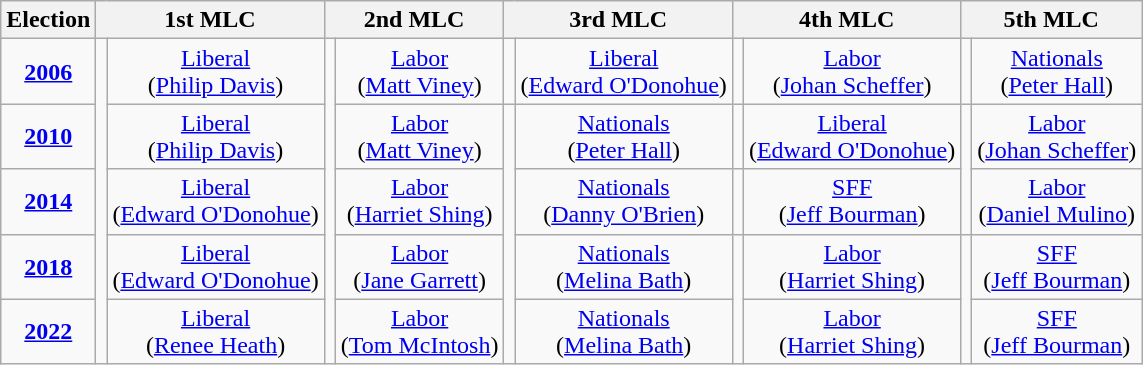<table class=wikitable style=text-align:center>
<tr>
<th>Election</th>
<th colspan=2>1st MLC</th>
<th colspan=2>2nd MLC</th>
<th colspan=2>3rd MLC</th>
<th colspan=2>4th MLC</th>
<th colspan=2>5th MLC</th>
</tr>
<tr>
<td><strong><a href='#'>2006</a></strong></td>
<td rowspan=5 ></td>
<td><a href='#'>Liberal</a><br>(<a href='#'>Philip Davis</a>)</td>
<td rowspan=5 ></td>
<td><a href='#'>Labor</a><br>(<a href='#'>Matt Viney</a>)</td>
<td></td>
<td><a href='#'>Liberal</a><br>(<a href='#'>Edward O'Donohue</a>)</td>
<td></td>
<td><a href='#'>Labor</a><br>(<a href='#'>Johan Scheffer</a>)</td>
<td></td>
<td><a href='#'>Nationals</a><br>(<a href='#'>Peter Hall</a>)</td>
</tr>
<tr>
<td><strong><a href='#'>2010</a></strong></td>
<td><a href='#'>Liberal</a><br>(<a href='#'>Philip Davis</a>)</td>
<td><a href='#'>Labor</a><br>(<a href='#'>Matt Viney</a>)</td>
<td rowspan=4 ></td>
<td><a href='#'>Nationals</a><br>(<a href='#'>Peter Hall</a>)</td>
<td></td>
<td><a href='#'>Liberal</a><br>(<a href='#'>Edward O'Donohue</a>)</td>
<td rowspan=2 ></td>
<td><a href='#'>Labor</a><br>(<a href='#'>Johan Scheffer</a>)</td>
</tr>
<tr>
<td><strong><a href='#'>2014</a></strong></td>
<td><a href='#'>Liberal</a><br>(<a href='#'>Edward O'Donohue</a>)</td>
<td><a href='#'>Labor</a><br>(<a href='#'>Harriet Shing</a>)</td>
<td><a href='#'>Nationals</a><br>(<a href='#'>Danny O'Brien</a>)</td>
<td></td>
<td><a href='#'>SFF</a><br>(<a href='#'>Jeff Bourman</a>)</td>
<td><a href='#'>Labor</a><br>(<a href='#'>Daniel Mulino</a>)</td>
</tr>
<tr>
<td><strong><a href='#'>2018</a></strong></td>
<td><a href='#'>Liberal</a><br>(<a href='#'>Edward O'Donohue</a>)</td>
<td><a href='#'>Labor</a><br>(<a href='#'>Jane Garrett</a>)</td>
<td><a href='#'>Nationals</a><br>(<a href='#'>Melina Bath</a>)</td>
<td rowspan=2 ></td>
<td><a href='#'>Labor</a><br>(<a href='#'>Harriet Shing</a>)</td>
<td rowspan=2 ></td>
<td><a href='#'>SFF</a><br>(<a href='#'>Jeff Bourman</a>)</td>
</tr>
<tr>
<td><strong><a href='#'>2022</a></strong></td>
<td><a href='#'>Liberal</a><br>(<a href='#'>Renee Heath</a>)</td>
<td><a href='#'>Labor</a><br>(<a href='#'>Tom McIntosh</a>)</td>
<td><a href='#'>Nationals</a><br>(<a href='#'>Melina Bath</a>)</td>
<td><a href='#'>Labor</a><br>(<a href='#'>Harriet Shing</a>)</td>
<td><a href='#'>SFF</a><br>(<a href='#'>Jeff Bourman</a>)</td>
</tr>
</table>
